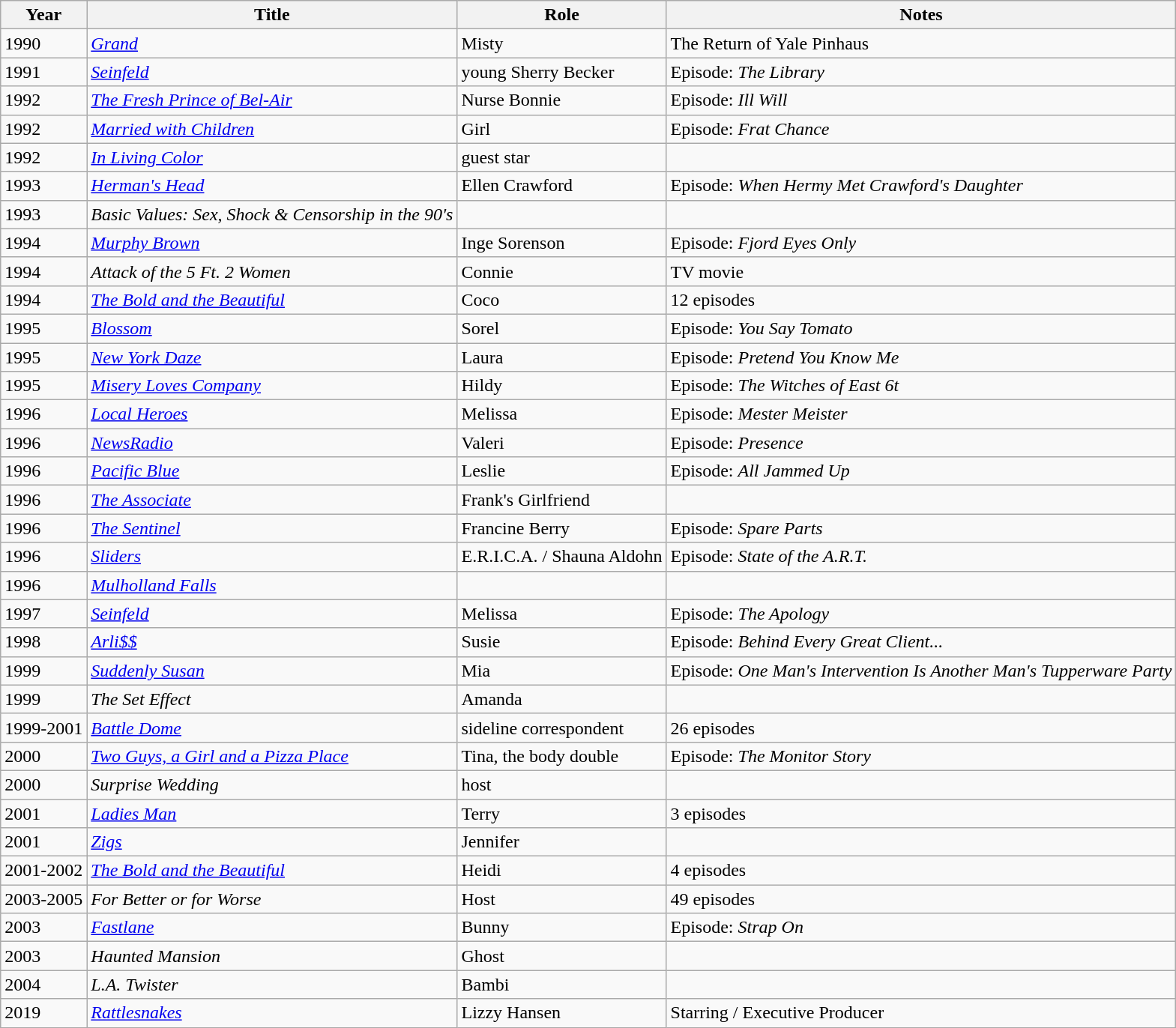<table class="wikitable sortable">
<tr>
<th>Year</th>
<th>Title</th>
<th>Role</th>
<th class="unsortable">Notes</th>
</tr>
<tr>
<td>1990</td>
<td><em><a href='#'>Grand</a></em></td>
<td>Misty</td>
<td>The Return of Yale Pinhaus</td>
</tr>
<tr>
<td>1991</td>
<td><em><a href='#'>Seinfeld</a></em></td>
<td>young Sherry Becker</td>
<td>Episode: <em>The Library</em></td>
</tr>
<tr>
<td>1992</td>
<td><em><a href='#'>The Fresh Prince of Bel-Air</a></em></td>
<td>Nurse Bonnie</td>
<td>Episode: <em>Ill Will</em></td>
</tr>
<tr>
<td>1992</td>
<td><em><a href='#'>Married with Children</a></em></td>
<td>Girl</td>
<td>Episode: <em>Frat Chance</em></td>
</tr>
<tr>
<td>1992</td>
<td><em><a href='#'>In Living Color</a></em></td>
<td>guest star</td>
<td></td>
</tr>
<tr>
<td>1993</td>
<td><em><a href='#'>Herman's Head</a></em></td>
<td>Ellen Crawford</td>
<td>Episode: <em>When Hermy Met Crawford's Daughter</em></td>
</tr>
<tr>
<td>1993</td>
<td><em>Basic Values: Sex, Shock & Censorship in the 90's</em></td>
<td></td>
<td></td>
</tr>
<tr>
<td>1994</td>
<td><em><a href='#'>Murphy Brown</a></em></td>
<td>Inge Sorenson</td>
<td>Episode: <em>Fjord Eyes Only</em></td>
</tr>
<tr>
<td>1994</td>
<td><em>Attack of the 5 Ft. 2 Women</em></td>
<td>Connie</td>
<td>TV movie</td>
</tr>
<tr>
<td>1994</td>
<td><em><a href='#'>The Bold and the Beautiful</a></em></td>
<td>Coco</td>
<td>12 episodes</td>
</tr>
<tr>
<td>1995</td>
<td><em><a href='#'>Blossom</a></em></td>
<td>Sorel</td>
<td>Episode: <em>You Say Tomato</em></td>
</tr>
<tr>
<td>1995</td>
<td><em><a href='#'>New York Daze</a></em></td>
<td>Laura</td>
<td>Episode: <em>Pretend You Know Me</em></td>
</tr>
<tr>
<td>1995</td>
<td><em><a href='#'>Misery Loves Company</a></em></td>
<td>Hildy</td>
<td>Episode: <em>The Witches of East 6t</em></td>
</tr>
<tr>
<td>1996</td>
<td><em><a href='#'>Local Heroes</a></em></td>
<td>Melissa</td>
<td>Episode: <em>Mester Meister</em></td>
</tr>
<tr>
<td>1996</td>
<td><em><a href='#'>NewsRadio</a></em></td>
<td>Valeri</td>
<td>Episode: <em>Presence</em></td>
</tr>
<tr>
<td>1996</td>
<td><em><a href='#'>Pacific Blue</a></em></td>
<td>Leslie</td>
<td>Episode: <em>All Jammed Up</em></td>
</tr>
<tr>
<td>1996</td>
<td><em><a href='#'>The Associate</a></em></td>
<td>Frank's Girlfriend</td>
<td></td>
</tr>
<tr>
<td>1996</td>
<td><em><a href='#'>The Sentinel</a></em></td>
<td>Francine Berry</td>
<td>Episode: <em>Spare Parts</em></td>
</tr>
<tr>
<td>1996</td>
<td><em><a href='#'>Sliders</a></em></td>
<td>E.R.I.C.A. / Shauna Aldohn</td>
<td>Episode: <em>State of the A.R.T.</em></td>
</tr>
<tr>
<td>1996</td>
<td><em><a href='#'>Mulholland Falls</a></em></td>
<td></td>
<td></td>
</tr>
<tr>
<td>1997</td>
<td><em><a href='#'>Seinfeld</a></em></td>
<td>Melissa</td>
<td>Episode: <em>The Apology</em></td>
</tr>
<tr>
<td>1998</td>
<td><em><a href='#'>Arli$$</a></em></td>
<td>Susie</td>
<td>Episode: <em>Behind Every Great Client...</em></td>
</tr>
<tr>
<td>1999</td>
<td><em><a href='#'>Suddenly Susan</a></em></td>
<td>Mia</td>
<td>Episode: <em>One Man's Intervention Is Another Man's Tupperware Party</em></td>
</tr>
<tr>
<td>1999</td>
<td><em>The Set Effect</em></td>
<td>Amanda</td>
</tr>
<tr>
<td>1999-2001</td>
<td><em><a href='#'>Battle Dome</a></em></td>
<td>sideline correspondent</td>
<td>26 episodes</td>
</tr>
<tr>
<td>2000</td>
<td><em><a href='#'>Two Guys, a Girl and a Pizza Place</a></em></td>
<td>Tina, the body double</td>
<td>Episode: <em>The Monitor Story</em></td>
</tr>
<tr>
<td>2000</td>
<td><em>Surprise Wedding</em></td>
<td>host</td>
<td></td>
</tr>
<tr>
<td>2001</td>
<td><em><a href='#'>Ladies Man</a></em></td>
<td>Terry</td>
<td>3 episodes</td>
</tr>
<tr>
<td>2001</td>
<td><em><a href='#'>Zigs</a></em></td>
<td>Jennifer</td>
<td></td>
</tr>
<tr>
<td>2001-2002</td>
<td><em><a href='#'>The Bold and the Beautiful</a></em></td>
<td>Heidi</td>
<td>4 episodes</td>
</tr>
<tr>
<td>2003-2005</td>
<td><em>For Better or for Worse</em></td>
<td>Host</td>
<td>49 episodes</td>
</tr>
<tr>
<td>2003</td>
<td><em><a href='#'>Fastlane</a></em></td>
<td>Bunny</td>
<td>Episode: <em>Strap On</em></td>
</tr>
<tr>
<td>2003</td>
<td><em>Haunted Mansion</em></td>
<td>Ghost</td>
<td></td>
</tr>
<tr>
<td>2004</td>
<td><em>L.A. Twister</em></td>
<td>Bambi</td>
<td></td>
</tr>
<tr>
<td>2019</td>
<td><em><a href='#'>Rattlesnakes</a></em></td>
<td>Lizzy Hansen</td>
<td>Starring / Executive Producer</td>
</tr>
</table>
